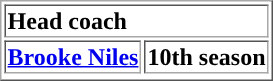<table style="float: right;" border="1">
<tr>
<td colspan="2"><strong>Head coach</strong></td>
</tr>
<tr align=center>
<td><strong><a href='#'>Brooke Niles</a></strong></td>
<td><strong>10th season</strong></td>
</tr>
<tr>
</tr>
</table>
